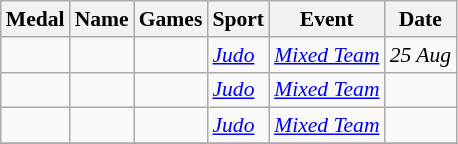<table class="wikitable sortable" style="font-size:90%">
<tr>
<th>Medal</th>
<th>Name</th>
<th>Games</th>
<th>Sport</th>
<th>Event</th>
<th>Date</th>
</tr>
<tr>
<td><em></em></td>
<td><em></em></td>
<td></td>
<td><em></em> <em><a href='#'>Judo</a></em></td>
<td><em><a href='#'>Mixed Team</a></em></td>
<td><em>25 Aug</em></td>
</tr>
<tr>
<td><em></em></td>
<td><em></em></td>
<td></td>
<td><em></em> <em><a href='#'>Judo</a></em></td>
<td><em><a href='#'>Mixed Team</a></em></td>
<td><em></em></td>
</tr>
<tr>
<td><em></em></td>
<td><em> </em></td>
<td></td>
<td><em></em> <em><a href='#'>Judo</a> </em></td>
<td><em><a href='#'>Mixed Team</a> </em></td>
<td><em></em></td>
</tr>
<tr>
</tr>
</table>
